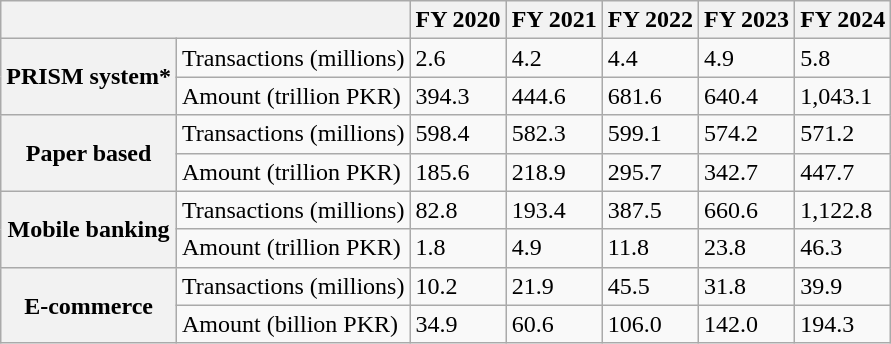<table class="wikitable">
<tr>
<th colspan="2"></th>
<th>FY 2020</th>
<th>FY 2021</th>
<th>FY 2022</th>
<th>FY 2023</th>
<th>FY 2024</th>
</tr>
<tr>
<th rowspan="2">PRISM system*</th>
<td>Transactions (millions)</td>
<td>2.6</td>
<td>4.2</td>
<td>4.4</td>
<td>4.9</td>
<td>5.8</td>
</tr>
<tr>
<td>Amount (trillion PKR)</td>
<td>394.3</td>
<td>444.6</td>
<td>681.6</td>
<td>640.4</td>
<td>1,043.1</td>
</tr>
<tr>
<th rowspan="2">Paper based</th>
<td>Transactions (millions)</td>
<td>598.4</td>
<td>582.3</td>
<td>599.1</td>
<td>574.2</td>
<td>571.2</td>
</tr>
<tr>
<td>Amount (trillion PKR)</td>
<td>185.6</td>
<td>218.9</td>
<td>295.7</td>
<td>342.7</td>
<td>447.7</td>
</tr>
<tr>
<th rowspan="2">Mobile banking</th>
<td>Transactions (millions)</td>
<td>82.8</td>
<td>193.4</td>
<td>387.5</td>
<td>660.6</td>
<td>1,122.8</td>
</tr>
<tr>
<td>Amount (trillion PKR)</td>
<td>1.8</td>
<td>4.9</td>
<td>11.8</td>
<td>23.8</td>
<td>46.3</td>
</tr>
<tr>
<th rowspan="2">E-commerce</th>
<td>Transactions (millions)</td>
<td>10.2</td>
<td>21.9</td>
<td>45.5</td>
<td>31.8</td>
<td>39.9</td>
</tr>
<tr>
<td>Amount (billion PKR)</td>
<td>34.9</td>
<td>60.6</td>
<td>106.0</td>
<td>142.0</td>
<td>194.3</td>
</tr>
</table>
